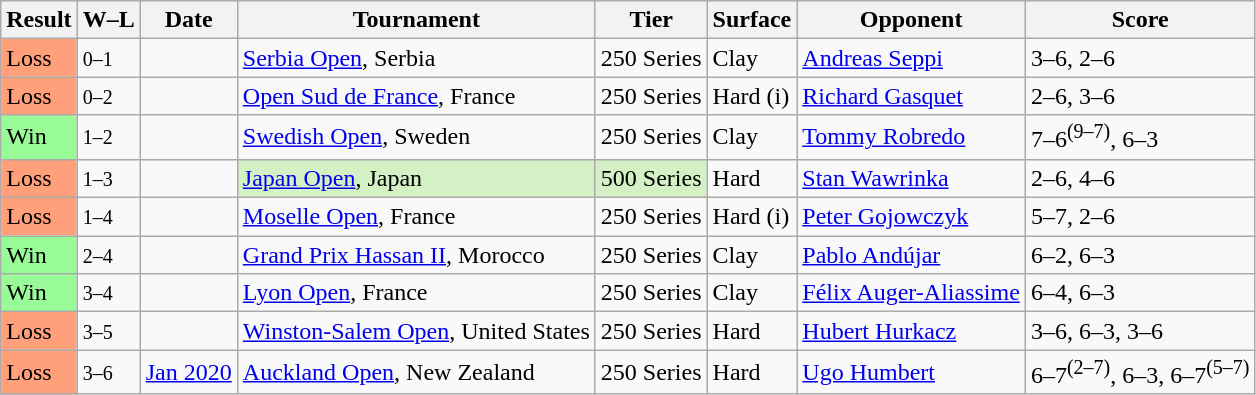<table class="sortable wikitable">
<tr>
<th>Result</th>
<th class=unsortable>W–L</th>
<th>Date</th>
<th>Tournament</th>
<th>Tier</th>
<th>Surface</th>
<th>Opponent</th>
<th class=unsortable>Score</th>
</tr>
<tr>
<td bgcolor=FFA07A>Loss</td>
<td><small>0–1</small></td>
<td><a href='#'></a></td>
<td><a href='#'>Serbia Open</a>, Serbia</td>
<td>250 Series</td>
<td>Clay</td>
<td> <a href='#'>Andreas Seppi</a></td>
<td>3–6, 2–6</td>
</tr>
<tr>
<td bgcolor=FFA07A>Loss</td>
<td><small>0–2</small></td>
<td><a href='#'></a></td>
<td><a href='#'>Open Sud de France</a>, France</td>
<td>250 Series</td>
<td>Hard (i)</td>
<td> <a href='#'>Richard Gasquet</a></td>
<td>2–6, 3–6</td>
</tr>
<tr>
<td bgcolor=98FB98>Win</td>
<td><small>1–2</small></td>
<td><a href='#'></a></td>
<td><a href='#'>Swedish Open</a>, Sweden</td>
<td>250 Series</td>
<td>Clay</td>
<td> <a href='#'>Tommy Robredo</a></td>
<td>7–6<sup>(9–7)</sup>, 6–3</td>
</tr>
<tr>
<td bgcolor=FFA07A>Loss</td>
<td><small>1–3</small></td>
<td><a href='#'></a></td>
<td style=background:#D4F1C5><a href='#'>Japan Open</a>, Japan</td>
<td style=background:#D4F1C5>500 Series</td>
<td>Hard</td>
<td> <a href='#'>Stan Wawrinka</a></td>
<td>2–6, 4–6</td>
</tr>
<tr>
<td bgcolor=FFA07A>Loss</td>
<td><small>1–4</small></td>
<td><a href='#'></a></td>
<td><a href='#'>Moselle Open</a>, France</td>
<td>250 Series</td>
<td>Hard (i)</td>
<td> <a href='#'>Peter Gojowczyk</a></td>
<td>5–7, 2–6</td>
</tr>
<tr>
<td bgcolor=98FB98>Win</td>
<td><small>2–4</small></td>
<td><a href='#'></a></td>
<td><a href='#'>Grand Prix Hassan II</a>, Morocco</td>
<td>250 Series</td>
<td>Clay</td>
<td> <a href='#'>Pablo Andújar</a></td>
<td>6–2, 6–3</td>
</tr>
<tr>
<td bgcolor=98FB98>Win</td>
<td><small>3–4</small></td>
<td><a href='#'></a></td>
<td><a href='#'>Lyon Open</a>, France</td>
<td>250 Series</td>
<td>Clay</td>
<td> <a href='#'>Félix Auger-Aliassime</a></td>
<td>6–4, 6–3</td>
</tr>
<tr>
<td bgcolor=FFA07A>Loss</td>
<td><small>3–5</small></td>
<td><a href='#'></a></td>
<td><a href='#'>Winston-Salem Open</a>, United States</td>
<td>250 Series</td>
<td>Hard</td>
<td> <a href='#'>Hubert Hurkacz</a></td>
<td>3–6, 6–3, 3–6</td>
</tr>
<tr>
<td bgcolor=FFA07A>Loss</td>
<td><small>3–6</small></td>
<td><a href='#'>Jan 2020</a></td>
<td><a href='#'>Auckland Open</a>, New Zealand</td>
<td>250 Series</td>
<td>Hard</td>
<td> <a href='#'>Ugo Humbert</a></td>
<td>6–7<sup>(2–7)</sup>, 6–3, 6–7<sup>(5–7)</sup></td>
</tr>
</table>
